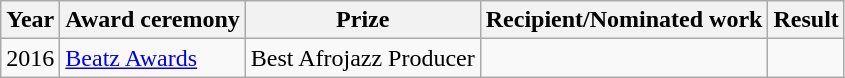<table class="wikitable">
<tr>
<th>Year</th>
<th>Award ceremony</th>
<th>Prize</th>
<th>Recipient/Nominated work</th>
<th>Result</th>
</tr>
<tr>
<td>2016</td>
<td><a href='#'>Beatz Awards</a></td>
<td>Best Afrojazz Producer</td>
<td></td>
<td></td>
</tr>
</table>
